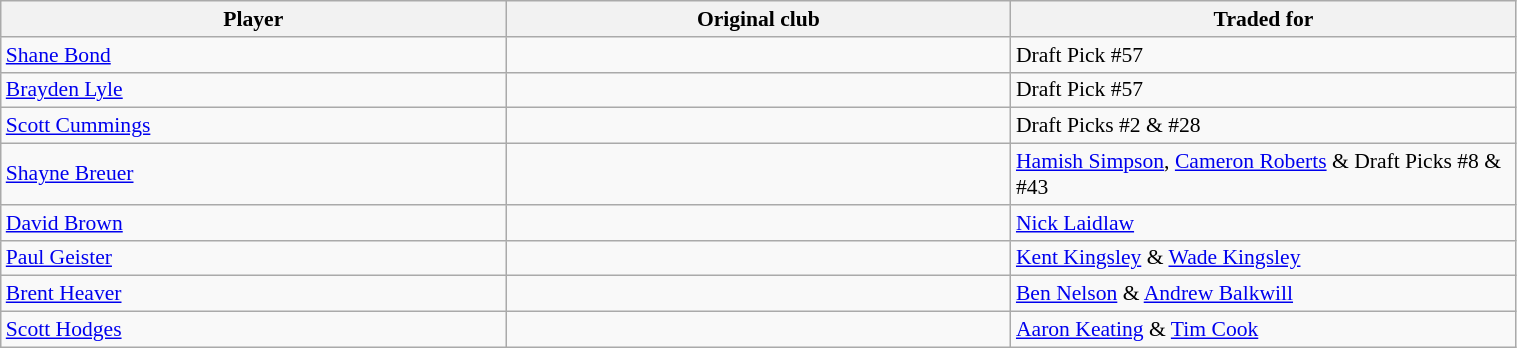<table class="wikitable" style="font-size:90%; width:80%;">
<tr>
<th style="width:15%;">Player</th>
<th style="width:15%;">Original club</th>
<th style="width:15%;">Traded for</th>
</tr>
<tr>
<td><a href='#'>Shane Bond</a></td>
<td></td>
<td>Draft Pick #57</td>
</tr>
<tr>
<td><a href='#'>Brayden Lyle</a></td>
<td></td>
<td>Draft Pick #57</td>
</tr>
<tr>
<td><a href='#'>Scott Cummings</a></td>
<td></td>
<td>Draft Picks #2 & #28</td>
</tr>
<tr>
<td><a href='#'>Shayne Breuer</a></td>
<td></td>
<td><a href='#'>Hamish Simpson</a>, <a href='#'>Cameron Roberts</a> & Draft Picks #8 & #43</td>
</tr>
<tr>
<td><a href='#'>David Brown</a></td>
<td></td>
<td><a href='#'>Nick Laidlaw</a></td>
</tr>
<tr>
<td><a href='#'>Paul Geister</a></td>
<td></td>
<td><a href='#'>Kent Kingsley</a> & <a href='#'>Wade Kingsley</a></td>
</tr>
<tr>
<td><a href='#'>Brent Heaver</a></td>
<td></td>
<td><a href='#'>Ben Nelson</a> & <a href='#'>Andrew Balkwill</a></td>
</tr>
<tr>
<td><a href='#'>Scott Hodges</a></td>
<td></td>
<td><a href='#'>Aaron Keating</a> & <a href='#'>Tim Cook</a></td>
</tr>
</table>
